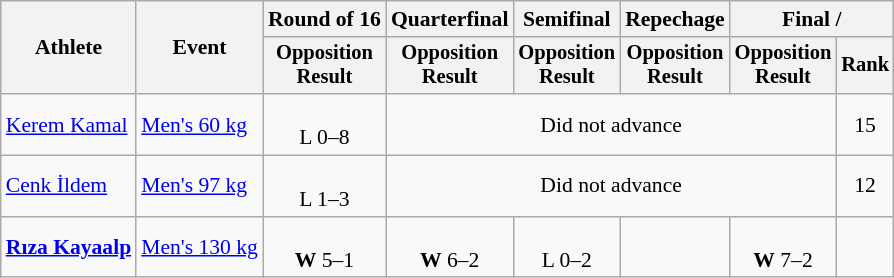<table class="wikitable" style="font-size:90%">
<tr>
<th rowspan=2>Athlete</th>
<th rowspan=2>Event</th>
<th>Round of 16</th>
<th>Quarterfinal</th>
<th>Semifinal</th>
<th>Repechage</th>
<th colspan=2>Final / </th>
</tr>
<tr style="font-size: 95%">
<th>Opposition<br>Result</th>
<th>Opposition<br>Result</th>
<th>Opposition<br>Result</th>
<th>Opposition<br>Result</th>
<th>Opposition<br>Result</th>
<th>Rank</th>
</tr>
<tr align=center>
<td align=left><a href='#'>Kerem Kamal</a></td>
<td align=left><a href='#'>Men's 60 kg</a></td>
<td><br>L 0–8</td>
<td colspan=4>Did not advance</td>
<td>15</td>
</tr>
<tr align=center>
<td align=left><a href='#'>Cenk İldem</a></td>
<td align=left><a href='#'>Men's 97 kg</a></td>
<td><br>L 1–3</td>
<td colspan=4>Did not advance</td>
<td>12</td>
</tr>
<tr align=center>
<td align=left><strong><a href='#'>Rıza Kayaalp</a></strong></td>
<td align=left><a href='#'>Men's 130 kg</a></td>
<td><br><strong>W</strong> 5–1</td>
<td><br><strong>W</strong> 6–2</td>
<td><br>L 0–2</td>
<td></td>
<td><br><strong>W</strong> 7–2</td>
<td></td>
</tr>
</table>
